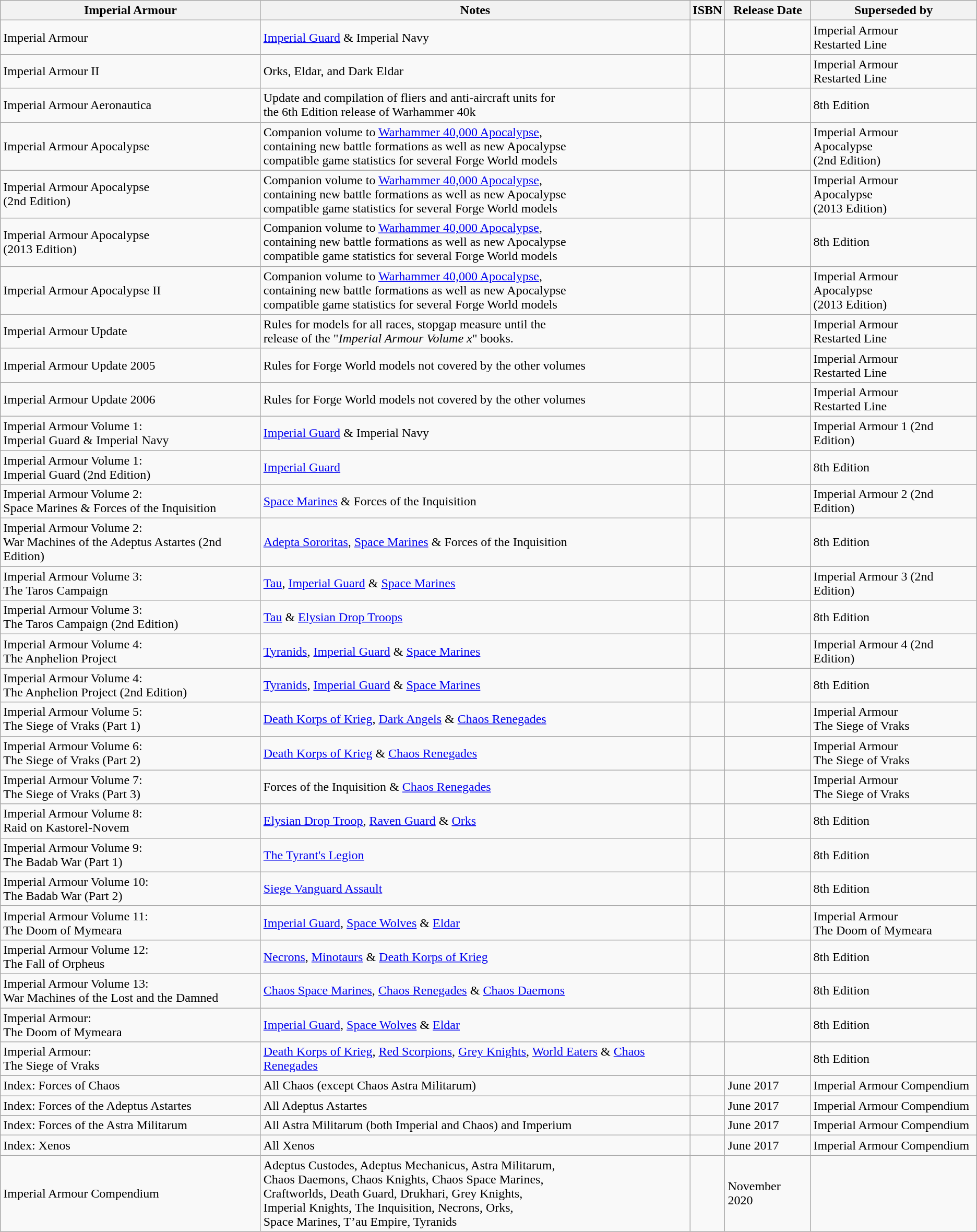<table class="wikitable sortable mw-collapsible mw-collapsed">
<tr>
<th>Imperial Armour</th>
<th class="unsortable">Notes</th>
<th>ISBN</th>
<th>Release Date</th>
<th>Superseded by</th>
</tr>
<tr>
<td>Imperial Armour</td>
<td><a href='#'>Imperial Guard</a> & Imperial Navy</td>
<td></td>
<td></td>
<td>Imperial Armour<br> Restarted Line</td>
</tr>
<tr>
<td>Imperial Armour II</td>
<td>Orks, Eldar, and Dark Eldar</td>
<td></td>
<td></td>
<td>Imperial Armour<br> Restarted Line</td>
</tr>
<tr>
<td>Imperial Armour Aeronautica</td>
<td>Update and compilation of fliers and anti-aircraft units for <br> the 6th Edition release of Warhammer 40k</td>
<td></td>
<td></td>
<td>8th Edition</td>
</tr>
<tr>
<td>Imperial Armour Apocalypse</td>
<td>Companion volume to <a href='#'>Warhammer 40,000 Apocalypse</a>,<br> containing new battle formations as well as new Apocalypse<br> compatible game statistics for several Forge World models</td>
<td></td>
<td></td>
<td>Imperial Armour<br> Apocalypse<br> (2nd Edition)</td>
</tr>
<tr>
<td>Imperial Armour Apocalypse<br> (2nd Edition)</td>
<td>Companion volume to <a href='#'>Warhammer 40,000 Apocalypse</a>,<br> containing new battle formations as well as new Apocalypse<br> compatible game statistics for several Forge World models</td>
<td></td>
<td></td>
<td>Imperial Armour<br> Apocalypse<br> (2013 Edition)</td>
</tr>
<tr>
<td>Imperial Armour Apocalypse<br> (2013 Edition)</td>
<td>Companion volume to <a href='#'>Warhammer 40,000 Apocalypse</a>,<br> containing new battle formations as well as new Apocalypse<br> compatible game statistics for several Forge World models</td>
<td></td>
<td></td>
<td>8th Edition</td>
</tr>
<tr>
<td>Imperial Armour Apocalypse II</td>
<td>Companion volume to <a href='#'>Warhammer 40,000 Apocalypse</a>,<br> containing new battle formations as well as new Apocalypse<br> compatible game statistics for several Forge World models</td>
<td></td>
<td></td>
<td>Imperial Armour<br> Apocalypse<br> (2013 Edition)</td>
</tr>
<tr>
<td>Imperial Armour Update</td>
<td>Rules for models for all races, stopgap measure until the<br> release of the "<em>Imperial Armour Volume x</em>" books.</td>
<td></td>
<td></td>
<td>Imperial Armour<br> Restarted Line</td>
</tr>
<tr>
<td>Imperial Armour Update 2005</td>
<td>Rules for Forge World models not covered by the other volumes</td>
<td></td>
<td></td>
<td>Imperial Armour<br> Restarted Line</td>
</tr>
<tr>
<td>Imperial Armour Update 2006</td>
<td>Rules for Forge World models not covered by the other volumes</td>
<td></td>
<td></td>
<td>Imperial Armour<br> Restarted Line</td>
</tr>
<tr>
<td>Imperial Armour Volume 1:<br>Imperial Guard & Imperial Navy</td>
<td><a href='#'>Imperial Guard</a> & Imperial Navy</td>
<td></td>
<td></td>
<td>Imperial Armour 1 (2nd Edition)</td>
</tr>
<tr>
<td>Imperial Armour Volume 1:<br>Imperial Guard (2nd Edition)</td>
<td><a href='#'>Imperial Guard</a></td>
<td></td>
<td></td>
<td>8th Edition</td>
</tr>
<tr>
<td>Imperial Armour Volume 2:<br>Space Marines & Forces of the Inquisition</td>
<td><a href='#'>Space Marines</a> & Forces of the Inquisition</td>
<td></td>
<td></td>
<td>Imperial Armour 2 (2nd Edition)</td>
</tr>
<tr>
<td>Imperial Armour Volume 2:<br>War Machines of the Adeptus Astartes (2nd Edition)</td>
<td><a href='#'>Adepta Sororitas</a>, <a href='#'>Space Marines</a> & Forces of the Inquisition</td>
<td></td>
<td></td>
<td>8th Edition</td>
</tr>
<tr>
<td>Imperial Armour Volume 3:<br>The Taros Campaign</td>
<td><a href='#'>Tau</a>, <a href='#'>Imperial Guard</a> & <a href='#'>Space Marines</a></td>
<td></td>
<td></td>
<td>Imperial Armour 3 (2nd Edition)</td>
</tr>
<tr>
<td>Imperial Armour Volume 3:<br>The Taros Campaign (2nd Edition)</td>
<td><a href='#'>Tau</a> & <a href='#'>Elysian Drop Troops</a></td>
<td></td>
<td></td>
<td>8th Edition</td>
</tr>
<tr>
<td>Imperial Armour Volume 4:<br>The Anphelion Project</td>
<td><a href='#'>Tyranids</a>, <a href='#'>Imperial Guard</a> & <a href='#'>Space Marines</a></td>
<td></td>
<td></td>
<td>Imperial Armour 4 (2nd Edition)</td>
</tr>
<tr>
<td>Imperial Armour Volume 4:<br>The Anphelion Project (2nd Edition)</td>
<td><a href='#'>Tyranids</a>, <a href='#'>Imperial Guard</a> & <a href='#'>Space Marines</a></td>
<td></td>
<td></td>
<td>8th Edition</td>
</tr>
<tr>
<td>Imperial Armour Volume 5:<br>The Siege of Vraks (Part 1)</td>
<td><a href='#'>Death Korps of Krieg</a>, <a href='#'>Dark Angels</a> & <a href='#'>Chaos Renegades</a></td>
<td></td>
<td></td>
<td>Imperial Armour<br> The Siege of Vraks</td>
</tr>
<tr>
<td>Imperial Armour Volume 6:<br>The Siege of Vraks (Part 2)</td>
<td><a href='#'>Death Korps of Krieg</a> & <a href='#'>Chaos Renegades</a></td>
<td></td>
<td></td>
<td>Imperial Armour<br> The Siege of Vraks</td>
</tr>
<tr>
<td>Imperial Armour Volume 7:<br>The Siege of Vraks (Part 3)</td>
<td>Forces of the Inquisition & <a href='#'>Chaos Renegades</a></td>
<td></td>
<td></td>
<td>Imperial Armour<br> The Siege of Vraks</td>
</tr>
<tr>
<td>Imperial Armour Volume 8:<br>Raid on Kastorel-Novem</td>
<td><a href='#'>Elysian Drop Troop</a>, <a href='#'>Raven Guard</a> & <a href='#'>Orks</a></td>
<td></td>
<td></td>
<td>8th Edition</td>
</tr>
<tr>
<td>Imperial Armour Volume 9:<br>The Badab War (Part 1)</td>
<td><a href='#'>The Tyrant's Legion</a></td>
<td></td>
<td></td>
<td>8th Edition</td>
</tr>
<tr>
<td>Imperial Armour Volume 10:<br>The Badab War (Part 2)</td>
<td><a href='#'>Siege Vanguard Assault</a></td>
<td></td>
<td></td>
<td>8th Edition</td>
</tr>
<tr>
<td>Imperial Armour Volume 11:<br>The Doom of Mymeara</td>
<td><a href='#'>Imperial Guard</a>, <a href='#'>Space Wolves</a> & <a href='#'>Eldar</a></td>
<td></td>
<td></td>
<td>Imperial Armour<br> The Doom of Mymeara</td>
</tr>
<tr>
<td>Imperial Armour Volume 12:<br>The Fall of Orpheus</td>
<td><a href='#'>Necrons</a>, <a href='#'>Minotaurs</a> & <a href='#'>Death Korps of Krieg</a></td>
<td></td>
<td></td>
<td>8th Edition</td>
</tr>
<tr>
<td>Imperial Armour Volume 13:<br>War Machines of the Lost and the Damned</td>
<td><a href='#'>Chaos Space Marines</a>, <a href='#'>Chaos Renegades</a> & <a href='#'>Chaos Daemons</a></td>
<td></td>
<td></td>
<td>8th Edition</td>
</tr>
<tr>
<td>Imperial Armour:<br>The Doom of Mymeara</td>
<td><a href='#'>Imperial Guard</a>, <a href='#'>Space Wolves</a> & <a href='#'>Eldar</a></td>
<td></td>
<td></td>
<td>8th Edition</td>
</tr>
<tr>
<td>Imperial Armour:<br>The Siege of Vraks</td>
<td><a href='#'>Death Korps of Krieg</a>, <a href='#'>Red Scorpions</a>, <a href='#'>Grey Knights</a>, <a href='#'>World Eaters</a> & <a href='#'>Chaos Renegades</a></td>
<td></td>
<td></td>
<td>8th Edition</td>
</tr>
<tr>
<td>Index: Forces of Chaos</td>
<td>All Chaos (except Chaos Astra Militarum)</td>
<td></td>
<td>June 2017</td>
<td>Imperial Armour Compendium</td>
</tr>
<tr>
<td>Index: Forces of the Adeptus Astartes</td>
<td>All Adeptus Astartes</td>
<td></td>
<td>June 2017</td>
<td>Imperial Armour Compendium</td>
</tr>
<tr>
<td>Index: Forces of the Astra Militarum</td>
<td>All Astra Militarum (both Imperial and Chaos) and Imperium</td>
<td></td>
<td>June 2017</td>
<td>Imperial Armour Compendium</td>
</tr>
<tr>
<td>Index: Xenos</td>
<td>All Xenos</td>
<td></td>
<td>June 2017</td>
<td>Imperial Armour Compendium</td>
</tr>
<tr>
<td>Imperial Armour Compendium</td>
<td>Adeptus Custodes, Adeptus Mechanicus, Astra Militarum,<br> Chaos Daemons, Chaos Knights, Chaos Space Marines,<br> Craftworlds, Death Guard, Drukhari, Grey Knights,<br> Imperial Knights, The Inquisition, Necrons, Orks,<br> Space Marines, T’au Empire, Tyranids</td>
<td></td>
<td>November 2020</td>
</tr>
</table>
